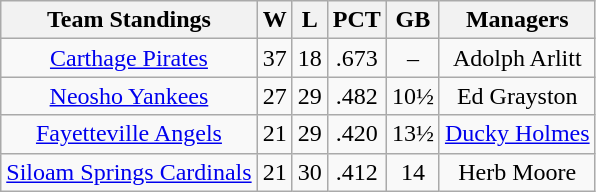<table class="wikitable" style="text-align:center">
<tr>
<th>Team Standings</th>
<th>W</th>
<th>L</th>
<th>PCT</th>
<th>GB</th>
<th>Managers</th>
</tr>
<tr>
<td><a href='#'>Carthage Pirates</a></td>
<td>37</td>
<td>18</td>
<td>.673</td>
<td>–</td>
<td>Adolph Arlitt</td>
</tr>
<tr>
<td><a href='#'>Neosho Yankees</a></td>
<td>27</td>
<td>29</td>
<td>.482</td>
<td>10½</td>
<td>Ed Grayston</td>
</tr>
<tr>
<td><a href='#'>Fayetteville Angels</a></td>
<td>21</td>
<td>29</td>
<td>.420</td>
<td>13½</td>
<td><a href='#'>Ducky Holmes</a></td>
</tr>
<tr>
<td><a href='#'>Siloam Springs Cardinals</a></td>
<td>21</td>
<td>30</td>
<td>.412</td>
<td>14</td>
<td>Herb Moore</td>
</tr>
</table>
